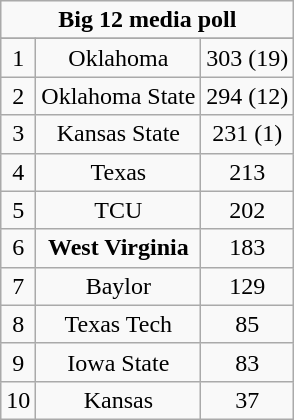<table class="wikitable" style="display: inline-table;">
<tr>
<td align="center" Colspan="3"><strong>Big 12 media poll</strong></td>
</tr>
<tr align="center">
</tr>
<tr align="center">
<td>1</td>
<td>Oklahoma</td>
<td>303 (19)</td>
</tr>
<tr align="center">
<td>2</td>
<td>Oklahoma State</td>
<td>294 (12)</td>
</tr>
<tr align="center">
<td>3</td>
<td>Kansas State</td>
<td>231 (1)</td>
</tr>
<tr align="center">
<td>4</td>
<td>Texas</td>
<td>213</td>
</tr>
<tr align="center">
<td>5</td>
<td>TCU</td>
<td>202</td>
</tr>
<tr align="center">
<td>6</td>
<td><strong>West Virginia</strong></td>
<td>183</td>
</tr>
<tr align="center">
<td>7</td>
<td>Baylor</td>
<td>129</td>
</tr>
<tr align="center">
<td>8</td>
<td>Texas Tech</td>
<td>85</td>
</tr>
<tr align="center">
<td>9</td>
<td>Iowa State</td>
<td>83</td>
</tr>
<tr align="center">
<td>10</td>
<td>Kansas</td>
<td>37</td>
</tr>
</table>
